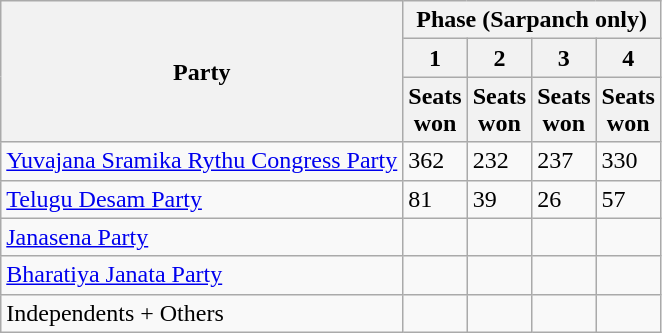<table class="wikitable">
<tr>
<th rowspan="3">Party</th>
<th colspan="4">Phase (Sarpanch only)</th>
</tr>
<tr>
<th>1</th>
<th>2</th>
<th>3</th>
<th>4</th>
</tr>
<tr>
<th>Seats<br>won</th>
<th>Seats<br>won</th>
<th>Seats<br>won</th>
<th>Seats<br>won</th>
</tr>
<tr>
<td><a href='#'>Yuvajana Sramika Rythu Congress Party</a></td>
<td>362</td>
<td>232</td>
<td>237</td>
<td>330</td>
</tr>
<tr>
<td><a href='#'>Telugu Desam Party</a></td>
<td>81</td>
<td>39</td>
<td>26</td>
<td>57</td>
</tr>
<tr>
<td><a href='#'>Janasena Party</a></td>
<td></td>
<td></td>
<td></td>
<td></td>
</tr>
<tr>
<td><a href='#'>Bharatiya Janata Party</a></td>
<td></td>
<td></td>
<td></td>
<td></td>
</tr>
<tr>
<td>Independents + Others</td>
<td></td>
<td></td>
<td></td>
<td></td>
</tr>
</table>
